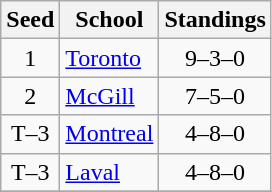<table class="wikitable">
<tr>
<th>Seed</th>
<th>School</th>
<th>Standings</th>
</tr>
<tr>
<td align=center>1</td>
<td><a href='#'>Toronto</a></td>
<td align=center>9–3–0</td>
</tr>
<tr>
<td align=center>2</td>
<td><a href='#'>McGill</a></td>
<td align=center>7–5–0</td>
</tr>
<tr>
<td align=center>T–3</td>
<td><a href='#'>Montreal</a></td>
<td align=center>4–8–0</td>
</tr>
<tr>
<td align=center>T–3</td>
<td><a href='#'>Laval</a></td>
<td align=center>4–8–0</td>
</tr>
<tr>
</tr>
</table>
